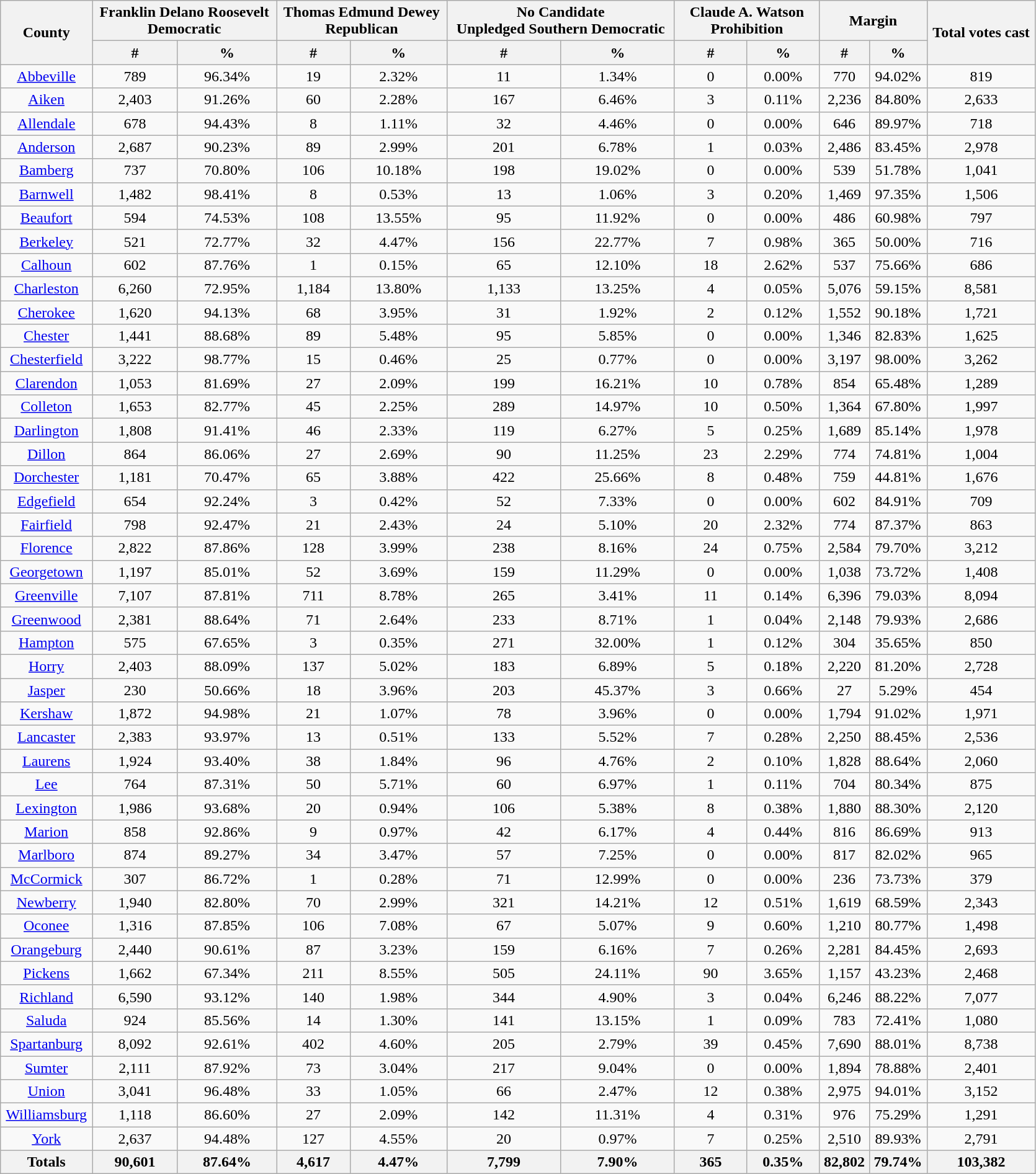<table class="wikitable sortable mw-collapsible mw-collapsed" style="text-align:center">
<tr>
<th style="text-align:center;" rowspan="2">County</th>
<th style="text-align:center;" colspan="2">Franklin Delano Roosevelt<br>Democratic</th>
<th style="text-align:center;" colspan="2">Thomas Edmund Dewey<br>Republican</th>
<th style="text-align:center;" colspan="2">No Candidate<br>Unpledged Southern Democratic</th>
<th style="text-align:center;" colspan="2">Claude A. Watson<br>Prohibition</th>
<th style="text-align:center;" colspan="2">Margin</th>
<th style="text-align:center;" rowspan="2" data-sort-type="number">Total votes cast</th>
</tr>
<tr>
<th data-sort-type="number">#</th>
<th data-sort-type="number">%</th>
<th data-sort-type="number">#</th>
<th data-sort-type="number">%</th>
<th width="11%" data-sort-type="number">#</th>
<th width="11%" data-sort-type="number">%</th>
<th width="7%" data-sort-type="number">#</th>
<th width="7%" data-sort-type="number">%</th>
<th data-sort-type="number">#</th>
<th data-sort-type="number">%</th>
</tr>
<tr style="text-align:center;">
<td><a href='#'>Abbeville</a></td>
<td>789</td>
<td>96.34%</td>
<td>19</td>
<td>2.32%</td>
<td>11</td>
<td>1.34%</td>
<td>0</td>
<td>0.00%</td>
<td>770</td>
<td>94.02%</td>
<td>819</td>
</tr>
<tr style="text-align:center;">
<td><a href='#'>Aiken</a></td>
<td>2,403</td>
<td>91.26%</td>
<td>60</td>
<td>2.28%</td>
<td>167</td>
<td>6.46%</td>
<td>3</td>
<td>0.11%</td>
<td>2,236</td>
<td>84.80%</td>
<td>2,633</td>
</tr>
<tr style="text-align:center;">
<td><a href='#'>Allendale</a></td>
<td>678</td>
<td>94.43%</td>
<td>8</td>
<td>1.11%</td>
<td>32</td>
<td>4.46%</td>
<td>0</td>
<td>0.00%</td>
<td>646</td>
<td>89.97%</td>
<td>718</td>
</tr>
<tr style="text-align:center;">
<td><a href='#'>Anderson</a></td>
<td>2,687</td>
<td>90.23%</td>
<td>89</td>
<td>2.99%</td>
<td>201</td>
<td>6.78%</td>
<td>1</td>
<td>0.03%</td>
<td>2,486</td>
<td>83.45%</td>
<td>2,978</td>
</tr>
<tr style="text-align:center;">
<td><a href='#'>Bamberg</a></td>
<td>737</td>
<td>70.80%</td>
<td>106</td>
<td>10.18%</td>
<td>198</td>
<td>19.02%</td>
<td>0</td>
<td>0.00%</td>
<td>539</td>
<td>51.78%</td>
<td>1,041</td>
</tr>
<tr style="text-align:center;">
<td><a href='#'>Barnwell</a></td>
<td>1,482</td>
<td>98.41%</td>
<td>8</td>
<td>0.53%</td>
<td>13</td>
<td>1.06%</td>
<td>3</td>
<td>0.20%</td>
<td>1,469</td>
<td>97.35%</td>
<td>1,506</td>
</tr>
<tr style="text-align:center;">
<td><a href='#'>Beaufort</a></td>
<td>594</td>
<td>74.53%</td>
<td>108</td>
<td>13.55%</td>
<td>95</td>
<td>11.92%</td>
<td>0</td>
<td>0.00%</td>
<td>486</td>
<td>60.98%</td>
<td>797</td>
</tr>
<tr style="text-align:center;">
<td><a href='#'>Berkeley</a></td>
<td>521</td>
<td>72.77%</td>
<td>32</td>
<td>4.47%</td>
<td>156</td>
<td>22.77%</td>
<td>7</td>
<td>0.98%</td>
<td>365</td>
<td>50.00%</td>
<td>716</td>
</tr>
<tr style="text-align:center;">
<td><a href='#'>Calhoun</a></td>
<td>602</td>
<td>87.76%</td>
<td>1</td>
<td>0.15%</td>
<td>65</td>
<td>12.10%</td>
<td>18</td>
<td>2.62%</td>
<td>537</td>
<td>75.66%</td>
<td>686</td>
</tr>
<tr style="text-align:center;">
<td><a href='#'>Charleston</a></td>
<td>6,260</td>
<td>72.95%</td>
<td>1,184</td>
<td>13.80%</td>
<td>1,133</td>
<td>13.25%</td>
<td>4</td>
<td>0.05%</td>
<td>5,076</td>
<td>59.15%</td>
<td>8,581</td>
</tr>
<tr style="text-align:center;">
<td><a href='#'>Cherokee</a></td>
<td>1,620</td>
<td>94.13%</td>
<td>68</td>
<td>3.95%</td>
<td>31</td>
<td>1.92%</td>
<td>2</td>
<td>0.12%</td>
<td>1,552</td>
<td>90.18%</td>
<td>1,721</td>
</tr>
<tr style="text-align:center;">
<td><a href='#'>Chester</a></td>
<td>1,441</td>
<td>88.68%</td>
<td>89</td>
<td>5.48%</td>
<td>95</td>
<td>5.85%</td>
<td>0</td>
<td>0.00%</td>
<td>1,346</td>
<td>82.83%</td>
<td>1,625</td>
</tr>
<tr style="text-align:center;">
<td><a href='#'>Chesterfield</a></td>
<td>3,222</td>
<td>98.77%</td>
<td>15</td>
<td>0.46%</td>
<td>25</td>
<td>0.77%</td>
<td>0</td>
<td>0.00%</td>
<td>3,197</td>
<td>98.00%</td>
<td>3,262</td>
</tr>
<tr style="text-align:center;">
<td><a href='#'>Clarendon</a></td>
<td>1,053</td>
<td>81.69%</td>
<td>27</td>
<td>2.09%</td>
<td>199</td>
<td>16.21%</td>
<td>10</td>
<td>0.78%</td>
<td>854</td>
<td>65.48%</td>
<td>1,289</td>
</tr>
<tr style="text-align:center;">
<td><a href='#'>Colleton</a></td>
<td>1,653</td>
<td>82.77%</td>
<td>45</td>
<td>2.25%</td>
<td>289</td>
<td>14.97%</td>
<td>10</td>
<td>0.50%</td>
<td>1,364</td>
<td>67.80%</td>
<td>1,997</td>
</tr>
<tr style="text-align:center;">
<td><a href='#'>Darlington</a></td>
<td>1,808</td>
<td>91.41%</td>
<td>46</td>
<td>2.33%</td>
<td>119</td>
<td>6.27%</td>
<td>5</td>
<td>0.25%</td>
<td>1,689</td>
<td>85.14%</td>
<td>1,978</td>
</tr>
<tr style="text-align:center;">
<td><a href='#'>Dillon</a></td>
<td>864</td>
<td>86.06%</td>
<td>27</td>
<td>2.69%</td>
<td>90</td>
<td>11.25%</td>
<td>23</td>
<td>2.29%</td>
<td>774</td>
<td>74.81%</td>
<td>1,004</td>
</tr>
<tr style="text-align:center;">
<td><a href='#'>Dorchester</a></td>
<td>1,181</td>
<td>70.47%</td>
<td>65</td>
<td>3.88%</td>
<td>422</td>
<td>25.66%</td>
<td>8</td>
<td>0.48%</td>
<td>759</td>
<td>44.81%</td>
<td>1,676</td>
</tr>
<tr style="text-align:center;">
<td><a href='#'>Edgefield</a></td>
<td>654</td>
<td>92.24%</td>
<td>3</td>
<td>0.42%</td>
<td>52</td>
<td>7.33%</td>
<td>0</td>
<td>0.00%</td>
<td>602</td>
<td>84.91%</td>
<td>709</td>
</tr>
<tr style="text-align:center;">
<td><a href='#'>Fairfield</a></td>
<td>798</td>
<td>92.47%</td>
<td>21</td>
<td>2.43%</td>
<td>24</td>
<td>5.10%</td>
<td>20</td>
<td>2.32%</td>
<td>774</td>
<td>87.37%</td>
<td>863</td>
</tr>
<tr style="text-align:center;">
<td><a href='#'>Florence</a></td>
<td>2,822</td>
<td>87.86%</td>
<td>128</td>
<td>3.99%</td>
<td>238</td>
<td>8.16%</td>
<td>24</td>
<td>0.75%</td>
<td>2,584</td>
<td>79.70%</td>
<td>3,212</td>
</tr>
<tr style="text-align:center;">
<td><a href='#'>Georgetown</a></td>
<td>1,197</td>
<td>85.01%</td>
<td>52</td>
<td>3.69%</td>
<td>159</td>
<td>11.29%</td>
<td>0</td>
<td>0.00%</td>
<td>1,038</td>
<td>73.72%</td>
<td>1,408</td>
</tr>
<tr style="text-align:center;">
<td><a href='#'>Greenville</a></td>
<td>7,107</td>
<td>87.81%</td>
<td>711</td>
<td>8.78%</td>
<td>265</td>
<td>3.41%</td>
<td>11</td>
<td>0.14%</td>
<td>6,396</td>
<td>79.03%</td>
<td>8,094</td>
</tr>
<tr style="text-align:center;">
<td><a href='#'>Greenwood</a></td>
<td>2,381</td>
<td>88.64%</td>
<td>71</td>
<td>2.64%</td>
<td>233</td>
<td>8.71%</td>
<td>1</td>
<td>0.04%</td>
<td>2,148</td>
<td>79.93%</td>
<td>2,686</td>
</tr>
<tr style="text-align:center;">
<td><a href='#'>Hampton</a></td>
<td>575</td>
<td>67.65%</td>
<td>3</td>
<td>0.35%</td>
<td>271</td>
<td>32.00%</td>
<td>1</td>
<td>0.12%</td>
<td>304</td>
<td>35.65%</td>
<td>850</td>
</tr>
<tr style="text-align:center;">
<td><a href='#'>Horry</a></td>
<td>2,403</td>
<td>88.09%</td>
<td>137</td>
<td>5.02%</td>
<td>183</td>
<td>6.89%</td>
<td>5</td>
<td>0.18%</td>
<td>2,220</td>
<td>81.20%</td>
<td>2,728</td>
</tr>
<tr style="text-align:center;">
<td><a href='#'>Jasper</a></td>
<td>230</td>
<td>50.66%</td>
<td>18</td>
<td>3.96%</td>
<td>203</td>
<td>45.37%</td>
<td>3</td>
<td>0.66%</td>
<td>27</td>
<td>5.29%</td>
<td>454</td>
</tr>
<tr style="text-align:center;">
<td><a href='#'>Kershaw</a></td>
<td>1,872</td>
<td>94.98%</td>
<td>21</td>
<td>1.07%</td>
<td>78</td>
<td>3.96%</td>
<td>0</td>
<td>0.00%</td>
<td>1,794</td>
<td>91.02%</td>
<td>1,971</td>
</tr>
<tr style="text-align:center;">
<td><a href='#'>Lancaster</a></td>
<td>2,383</td>
<td>93.97%</td>
<td>13</td>
<td>0.51%</td>
<td>133</td>
<td>5.52%</td>
<td>7</td>
<td>0.28%</td>
<td>2,250</td>
<td>88.45%</td>
<td>2,536</td>
</tr>
<tr style="text-align:center;">
<td><a href='#'>Laurens</a></td>
<td>1,924</td>
<td>93.40%</td>
<td>38</td>
<td>1.84%</td>
<td>96</td>
<td>4.76%</td>
<td>2</td>
<td>0.10%</td>
<td>1,828</td>
<td>88.64%</td>
<td>2,060</td>
</tr>
<tr style="text-align:center;">
<td><a href='#'>Lee</a></td>
<td>764</td>
<td>87.31%</td>
<td>50</td>
<td>5.71%</td>
<td>60</td>
<td>6.97%</td>
<td>1</td>
<td>0.11%</td>
<td>704</td>
<td>80.34%</td>
<td>875</td>
</tr>
<tr style="text-align:center;">
<td><a href='#'>Lexington</a></td>
<td>1,986</td>
<td>93.68%</td>
<td>20</td>
<td>0.94%</td>
<td>106</td>
<td>5.38%</td>
<td>8</td>
<td>0.38%</td>
<td>1,880</td>
<td>88.30%</td>
<td>2,120</td>
</tr>
<tr style="text-align:center;">
<td><a href='#'>Marion</a></td>
<td>858</td>
<td>92.86%</td>
<td>9</td>
<td>0.97%</td>
<td>42</td>
<td>6.17%</td>
<td>4</td>
<td>0.44%</td>
<td>816</td>
<td>86.69%</td>
<td>913</td>
</tr>
<tr style="text-align:center;">
<td><a href='#'>Marlboro</a></td>
<td>874</td>
<td>89.27%</td>
<td>34</td>
<td>3.47%</td>
<td>57</td>
<td>7.25%</td>
<td>0</td>
<td>0.00%</td>
<td>817</td>
<td>82.02%</td>
<td>965</td>
</tr>
<tr style="text-align:center;">
<td><a href='#'>McCormick</a></td>
<td>307</td>
<td>86.72%</td>
<td>1</td>
<td>0.28%</td>
<td>71</td>
<td>12.99%</td>
<td>0</td>
<td>0.00%</td>
<td>236</td>
<td>73.73%</td>
<td>379</td>
</tr>
<tr style="text-align:center;">
<td><a href='#'>Newberry</a></td>
<td>1,940</td>
<td>82.80%</td>
<td>70</td>
<td>2.99%</td>
<td>321</td>
<td>14.21%</td>
<td>12</td>
<td>0.51%</td>
<td>1,619</td>
<td>68.59%</td>
<td>2,343</td>
</tr>
<tr style="text-align:center;">
<td><a href='#'>Oconee</a></td>
<td>1,316</td>
<td>87.85%</td>
<td>106</td>
<td>7.08%</td>
<td>67</td>
<td>5.07%</td>
<td>9</td>
<td>0.60%</td>
<td>1,210</td>
<td>80.77%</td>
<td>1,498</td>
</tr>
<tr style="text-align:center;">
<td><a href='#'>Orangeburg</a></td>
<td>2,440</td>
<td>90.61%</td>
<td>87</td>
<td>3.23%</td>
<td>159</td>
<td>6.16%</td>
<td>7</td>
<td>0.26%</td>
<td>2,281</td>
<td>84.45%</td>
<td>2,693</td>
</tr>
<tr style="text-align:center;">
<td><a href='#'>Pickens</a></td>
<td>1,662</td>
<td>67.34%</td>
<td>211</td>
<td>8.55%</td>
<td>505</td>
<td>24.11%</td>
<td>90</td>
<td>3.65%</td>
<td>1,157</td>
<td>43.23%</td>
<td>2,468</td>
</tr>
<tr style="text-align:center;">
<td><a href='#'>Richland</a></td>
<td>6,590</td>
<td>93.12%</td>
<td>140</td>
<td>1.98%</td>
<td>344</td>
<td>4.90%</td>
<td>3</td>
<td>0.04%</td>
<td>6,246</td>
<td>88.22%</td>
<td>7,077</td>
</tr>
<tr style="text-align:center;">
<td><a href='#'>Saluda</a></td>
<td>924</td>
<td>85.56%</td>
<td>14</td>
<td>1.30%</td>
<td>141</td>
<td>13.15%</td>
<td>1</td>
<td>0.09%</td>
<td>783</td>
<td>72.41%</td>
<td>1,080</td>
</tr>
<tr style="text-align:center;">
<td><a href='#'>Spartanburg</a></td>
<td>8,092</td>
<td>92.61%</td>
<td>402</td>
<td>4.60%</td>
<td>205</td>
<td>2.79%</td>
<td>39</td>
<td>0.45%</td>
<td>7,690</td>
<td>88.01%</td>
<td>8,738</td>
</tr>
<tr style="text-align:center;">
<td><a href='#'>Sumter</a></td>
<td>2,111</td>
<td>87.92%</td>
<td>73</td>
<td>3.04%</td>
<td>217</td>
<td>9.04%</td>
<td>0</td>
<td>0.00%</td>
<td>1,894</td>
<td>78.88%</td>
<td>2,401</td>
</tr>
<tr style="text-align:center;">
<td><a href='#'>Union</a></td>
<td>3,041</td>
<td>96.48%</td>
<td>33</td>
<td>1.05%</td>
<td>66</td>
<td>2.47%</td>
<td>12</td>
<td>0.38%</td>
<td>2,975</td>
<td>94.01%</td>
<td>3,152</td>
</tr>
<tr style="text-align:center;">
<td><a href='#'>Williamsburg</a></td>
<td>1,118</td>
<td>86.60%</td>
<td>27</td>
<td>2.09%</td>
<td>142</td>
<td>11.31%</td>
<td>4</td>
<td>0.31%</td>
<td>976</td>
<td>75.29%</td>
<td>1,291</td>
</tr>
<tr style="text-align:center;">
<td><a href='#'>York</a></td>
<td>2,637</td>
<td>94.48%</td>
<td>127</td>
<td>4.55%</td>
<td>20</td>
<td>0.97%</td>
<td>7</td>
<td>0.25%</td>
<td>2,510</td>
<td>89.93%</td>
<td>2,791</td>
</tr>
<tr style="text-align:center;">
<th>Totals</th>
<th>90,601</th>
<th>87.64%</th>
<th>4,617</th>
<th>4.47%</th>
<th>7,799</th>
<th>7.90%</th>
<th>365</th>
<th>0.35%</th>
<th>82,802</th>
<th>79.74%</th>
<th>103,382</th>
</tr>
</table>
